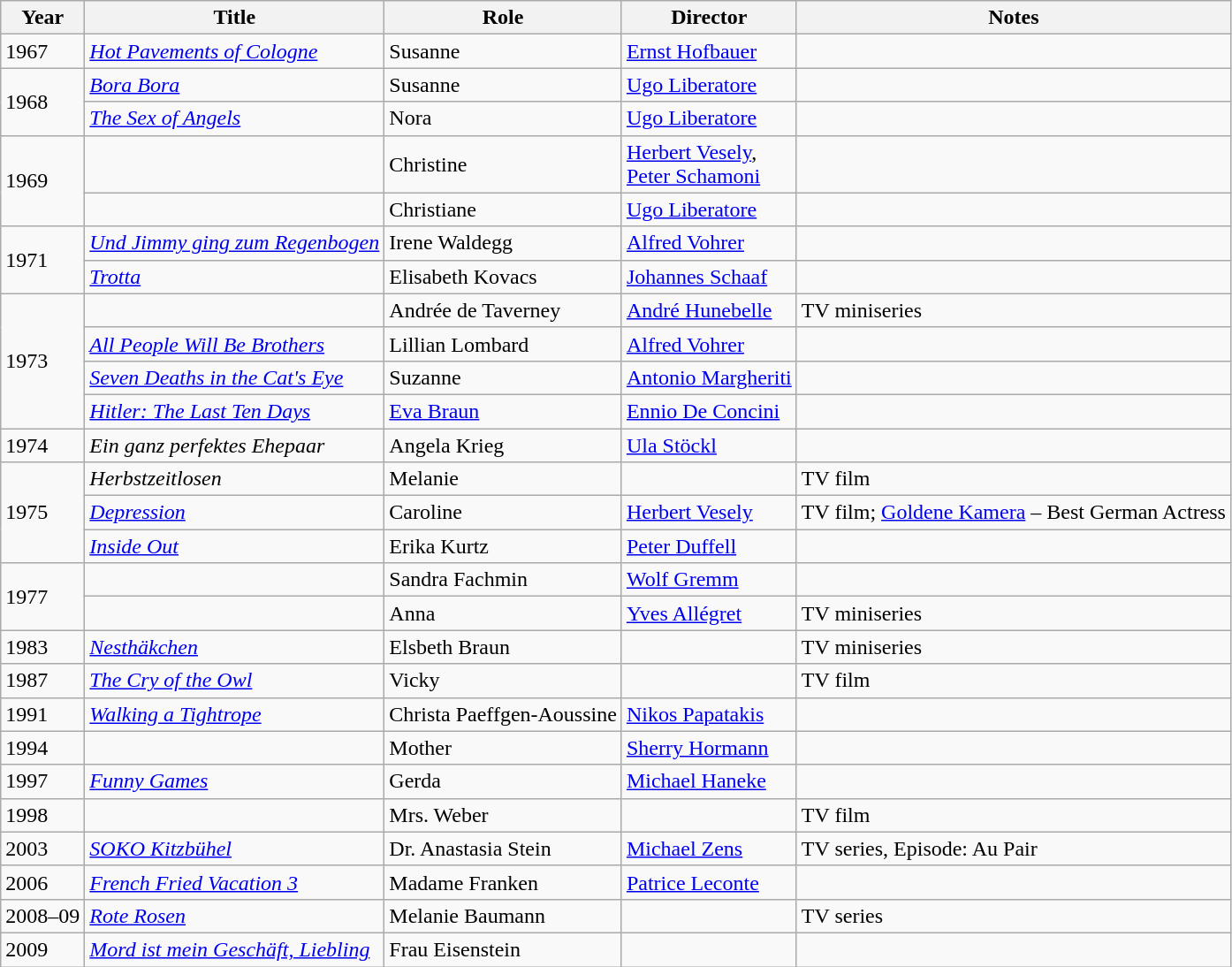<table class="wikitable sortable">
<tr>
<th>Year</th>
<th>Title</th>
<th>Role</th>
<th>Director</th>
<th class="unsortable">Notes</th>
</tr>
<tr>
<td>1967</td>
<td><em><a href='#'>Hot Pavements of Cologne</a></em></td>
<td>Susanne</td>
<td><a href='#'>Ernst Hofbauer</a></td>
<td></td>
</tr>
<tr>
<td rowspan="2">1968</td>
<td><em><a href='#'>Bora Bora</a></em></td>
<td>Susanne</td>
<td><a href='#'>Ugo Liberatore</a></td>
<td></td>
</tr>
<tr>
<td><em><a href='#'>The Sex of Angels</a></em></td>
<td>Nora</td>
<td><a href='#'>Ugo Liberatore</a></td>
<td></td>
</tr>
<tr>
<td rowspan="2">1969</td>
<td><em></em></td>
<td>Christine</td>
<td><a href='#'>Herbert Vesely</a>, <br><a href='#'>Peter Schamoni</a></td>
<td></td>
</tr>
<tr>
<td><em></em></td>
<td>Christiane</td>
<td><a href='#'>Ugo Liberatore</a></td>
<td></td>
</tr>
<tr>
<td rowspan="2">1971</td>
<td><em><a href='#'>Und Jimmy ging zum Regenbogen</a></em></td>
<td>Irene Waldegg</td>
<td><a href='#'>Alfred Vohrer</a></td>
<td></td>
</tr>
<tr>
<td><em><a href='#'>Trotta</a></em></td>
<td>Elisabeth Kovacs</td>
<td><a href='#'>Johannes Schaaf</a></td>
<td></td>
</tr>
<tr>
<td rowspan="4">1973</td>
<td><em></em></td>
<td>Andrée de Taverney</td>
<td><a href='#'>André Hunebelle</a></td>
<td>TV miniseries</td>
</tr>
<tr>
<td><em><a href='#'>All People Will Be Brothers</a></em></td>
<td>Lillian Lombard</td>
<td><a href='#'>Alfred Vohrer</a></td>
<td></td>
</tr>
<tr>
<td><em><a href='#'>Seven Deaths in the Cat's Eye</a></em></td>
<td>Suzanne</td>
<td><a href='#'>Antonio Margheriti</a></td>
<td></td>
</tr>
<tr>
<td><em><a href='#'>Hitler: The Last Ten Days</a></em></td>
<td><a href='#'>Eva Braun</a></td>
<td><a href='#'>Ennio De Concini</a></td>
<td></td>
</tr>
<tr>
<td>1974</td>
<td><em>Ein ganz perfektes Ehepaar</em></td>
<td>Angela Krieg</td>
<td><a href='#'>Ula Stöckl</a></td>
<td></td>
</tr>
<tr>
<td rowspan="3">1975</td>
<td><em>Herbstzeitlosen</em></td>
<td>Melanie</td>
<td></td>
<td>TV film</td>
</tr>
<tr>
<td><em><a href='#'>Depression</a></em></td>
<td>Caroline</td>
<td><a href='#'>Herbert Vesely</a></td>
<td>TV film; <a href='#'>Goldene Kamera</a> – Best German Actress</td>
</tr>
<tr>
<td><em><a href='#'>Inside Out</a></em></td>
<td>Erika Kurtz</td>
<td><a href='#'>Peter Duffell</a></td>
<td></td>
</tr>
<tr>
<td rowspan="2">1977</td>
<td><em></em></td>
<td>Sandra Fachmin</td>
<td><a href='#'>Wolf Gremm</a></td>
</tr>
<tr>
<td><em></em></td>
<td>Anna</td>
<td><a href='#'>Yves Allégret</a></td>
<td>TV miniseries</td>
</tr>
<tr>
<td>1983</td>
<td><em><a href='#'>Nesthäkchen</a></em></td>
<td>Elsbeth Braun</td>
<td></td>
<td>TV miniseries</td>
</tr>
<tr>
<td>1987</td>
<td><em><a href='#'>The Cry of the Owl</a></em></td>
<td>Vicky</td>
<td></td>
<td>TV film</td>
</tr>
<tr>
<td>1991</td>
<td><em><a href='#'>Walking a Tightrope</a></em></td>
<td>Christa Paeffgen-Aoussine</td>
<td><a href='#'>Nikos Papatakis</a></td>
<td></td>
</tr>
<tr>
<td>1994</td>
<td><em></em></td>
<td>Mother</td>
<td><a href='#'>Sherry Hormann</a></td>
<td></td>
</tr>
<tr>
<td>1997</td>
<td><em><a href='#'>Funny Games</a></em></td>
<td>Gerda</td>
<td><a href='#'>Michael Haneke</a></td>
<td></td>
</tr>
<tr>
<td>1998</td>
<td><em></em></td>
<td>Mrs. Weber</td>
<td></td>
<td>TV film</td>
</tr>
<tr>
<td>2003</td>
<td><em><a href='#'>SOKO Kitzbühel</a></em></td>
<td>Dr. Anastasia Stein</td>
<td><a href='#'>Michael Zens</a></td>
<td>TV series, Episode: Au Pair</td>
</tr>
<tr>
<td>2006</td>
<td><em><a href='#'>French Fried Vacation 3</a></em></td>
<td>Madame Franken</td>
<td><a href='#'>Patrice Leconte</a></td>
<td></td>
</tr>
<tr>
<td>2008–09</td>
<td><em><a href='#'>Rote Rosen</a></em></td>
<td>Melanie Baumann</td>
<td></td>
<td>TV series</td>
</tr>
<tr>
<td>2009</td>
<td><em><a href='#'>Mord ist mein Geschäft, Liebling</a></em></td>
<td>Frau Eisenstein</td>
<td></td>
<td></td>
</tr>
</table>
